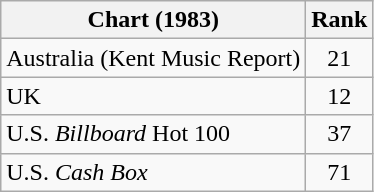<table class="wikitable sortable">
<tr>
<th align="left">Chart (1983)</th>
<th style="text-align:center;">Rank</th>
</tr>
<tr>
<td>Australia (Kent Music Report)</td>
<td style="text-align:center;">21</td>
</tr>
<tr>
<td>UK</td>
<td style="text-align:center;">12</td>
</tr>
<tr>
<td>U.S. <em>Billboard</em> Hot 100</td>
<td style="text-align:center;">37</td>
</tr>
<tr>
<td>U.S. <em>Cash Box</em></td>
<td style="text-align:center;">71</td>
</tr>
</table>
